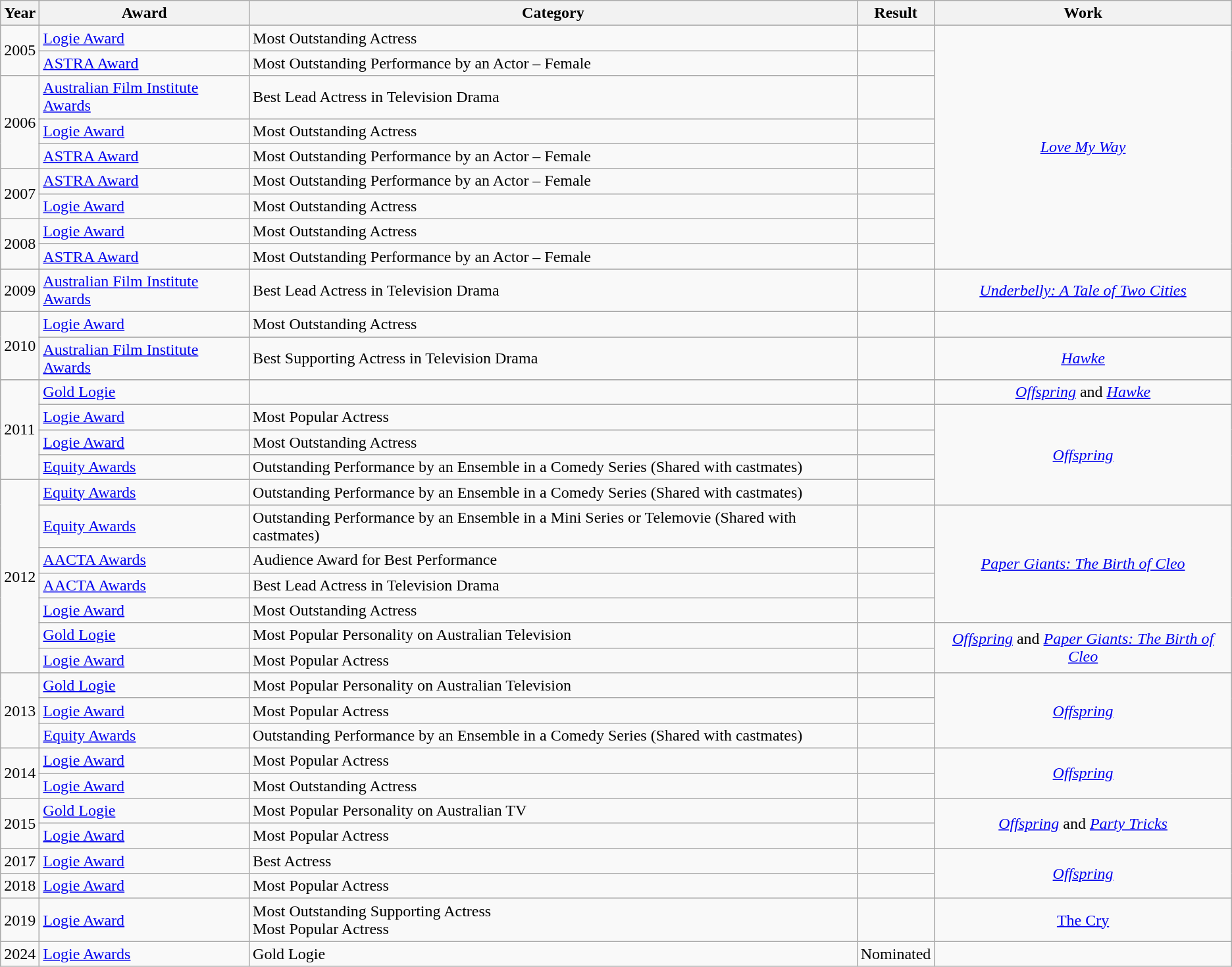<table class="wikitable">
<tr>
<th>Year</th>
<th>Award</th>
<th>Category</th>
<th>Result</th>
<th>Work</th>
</tr>
<tr>
<td rowspan="2">2005</td>
<td><a href='#'>Logie Award</a></td>
<td>Most Outstanding Actress</td>
<td></td>
<td align="center" rowspan="9"><em><a href='#'>Love My Way</a></em></td>
</tr>
<tr>
<td><a href='#'>ASTRA Award</a></td>
<td>Most Outstanding Performance by an Actor – Female</td>
<td></td>
</tr>
<tr>
<td rowspan="3">2006</td>
<td><a href='#'>Australian Film Institute Awards</a></td>
<td>Best Lead Actress in Television Drama</td>
<td></td>
</tr>
<tr>
<td><a href='#'>Logie Award</a></td>
<td>Most Outstanding Actress</td>
<td></td>
</tr>
<tr>
<td><a href='#'>ASTRA Award</a></td>
<td>Most Outstanding Performance by an Actor – Female</td>
<td></td>
</tr>
<tr>
<td rowspan="2">2007</td>
<td><a href='#'>ASTRA Award</a></td>
<td>Most Outstanding Performance by an Actor – Female</td>
<td></td>
</tr>
<tr>
<td><a href='#'>Logie Award</a></td>
<td>Most Outstanding Actress</td>
<td></td>
</tr>
<tr>
<td rowspan="2">2008</td>
<td><a href='#'>Logie Award</a></td>
<td>Most Outstanding Actress</td>
<td></td>
</tr>
<tr>
<td><a href='#'>ASTRA Award</a></td>
<td>Most Outstanding Performance by an Actor – Female</td>
<td></td>
</tr>
<tr>
</tr>
<tr>
<td rowspan="1">2009</td>
<td><a href='#'>Australian Film Institute Awards</a></td>
<td>Best Lead Actress in Television Drama</td>
<td></td>
<td align="center" rowspan="2"><em><a href='#'>Underbelly: A Tale of Two Cities</a></em></td>
</tr>
<tr>
</tr>
<tr>
<td rowspan="2">2010</td>
<td><a href='#'>Logie Award</a></td>
<td>Most Outstanding Actress</td>
<td></td>
</tr>
<tr>
<td><a href='#'>Australian Film Institute Awards</a></td>
<td>Best Supporting Actress in Television Drama</td>
<td></td>
<td align="center" rowspan="1"><em><a href='#'>Hawke</a></em></td>
</tr>
<tr>
</tr>
<tr>
<td rowspan="4">2011</td>
<td><a href='#'>Gold Logie</a></td>
<td></td>
<td></td>
<td align="center" rowspan="1"><em><a href='#'>Offspring</a></em> and <em><a href='#'>Hawke</a></em></td>
</tr>
<tr>
<td><a href='#'>Logie Award</a></td>
<td>Most Popular Actress</td>
<td></td>
<td align="center" rowspan="4"><em><a href='#'>Offspring</a></em></td>
</tr>
<tr>
<td><a href='#'>Logie Award</a></td>
<td>Most Outstanding Actress</td>
<td></td>
</tr>
<tr>
<td><a href='#'>Equity Awards</a></td>
<td>Outstanding Performance by an Ensemble in a Comedy Series (Shared with castmates)</td>
<td></td>
</tr>
<tr>
<td rowspan="7">2012</td>
<td><a href='#'>Equity Awards</a></td>
<td>Outstanding Performance by an Ensemble in a Comedy Series (Shared with castmates)</td>
<td></td>
</tr>
<tr>
<td><a href='#'>Equity Awards</a></td>
<td>Outstanding Performance by an Ensemble in a Mini Series or Telemovie (Shared with castmates)</td>
<td></td>
<td align="center" rowspan="4"><em><a href='#'>Paper Giants: The Birth of Cleo</a></em></td>
</tr>
<tr>
<td><a href='#'>AACTA Awards</a></td>
<td>Audience Award for Best Performance</td>
<td></td>
</tr>
<tr>
<td><a href='#'>AACTA Awards</a></td>
<td>Best Lead Actress in Television Drama</td>
<td></td>
</tr>
<tr>
<td><a href='#'>Logie Award</a></td>
<td>Most Outstanding Actress</td>
<td></td>
</tr>
<tr>
<td><a href='#'>Gold Logie</a></td>
<td>Most Popular Personality on Australian Television</td>
<td></td>
<td align="center" rowspan="2"><em><a href='#'>Offspring</a></em> and <em><a href='#'>Paper Giants: The Birth of Cleo</a></em></td>
</tr>
<tr>
<td><a href='#'>Logie Award</a></td>
<td>Most Popular Actress</td>
<td></td>
</tr>
<tr>
</tr>
<tr>
<td rowspan="3">2013</td>
<td><a href='#'>Gold Logie</a></td>
<td>Most Popular Personality on Australian Television</td>
<td></td>
<td align="center" rowspan="3"><em><a href='#'>Offspring</a></em></td>
</tr>
<tr>
<td><a href='#'>Logie Award</a></td>
<td>Most Popular Actress</td>
<td></td>
</tr>
<tr>
<td><a href='#'>Equity Awards</a></td>
<td>Outstanding Performance by an Ensemble in a Comedy Series (Shared with castmates)</td>
<td></td>
</tr>
<tr>
<td rowspan="2">2014</td>
<td><a href='#'>Logie Award</a></td>
<td>Most Popular Actress</td>
<td></td>
<td align="center" rowspan="2"><em><a href='#'>Offspring</a></em></td>
</tr>
<tr>
<td><a href='#'>Logie Award</a></td>
<td>Most Outstanding Actress</td>
<td></td>
</tr>
<tr>
<td rowspan="2">2015</td>
<td><a href='#'>Gold Logie</a></td>
<td>Most Popular Personality on Australian TV</td>
<td></td>
<td align="center" rowspan="2"><em><a href='#'>Offspring</a></em> and <em><a href='#'>Party Tricks</a></em></td>
</tr>
<tr>
<td><a href='#'>Logie Award</a></td>
<td>Most Popular Actress</td>
<td></td>
</tr>
<tr>
<td>2017</td>
<td><a href='#'>Logie Award</a></td>
<td>Best Actress</td>
<td></td>
<td align="center" rowspan="2"><em><a href='#'>Offspring</a></em></td>
</tr>
<tr>
<td>2018</td>
<td><a href='#'>Logie Award</a></td>
<td>Most Popular Actress</td>
<td></td>
</tr>
<tr>
<td>2019</td>
<td><a href='#'>Logie Award</a></td>
<td>Most Outstanding Supporting Actress<br>Most Popular Actress</td>
<td></td>
<td align="center"><a href='#'>The Cry</a></td>
</tr>
<tr>
<td>2024</td>
<td><a href='#'>Logie Awards</a></td>
<td>Gold Logie</td>
<td>Nominated</td>
<td></td>
</tr>
</table>
